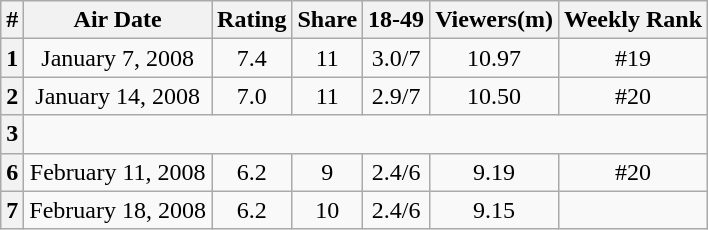<table class="wikitable" style="text-align: center">
<tr>
<th>#</th>
<th>Air Date</th>
<th>Rating</th>
<th>Share</th>
<th>18-49</th>
<th>Viewers(m)</th>
<th>Weekly Rank</th>
</tr>
<tr>
<th>1</th>
<td style="text-align:center">January 7, 2008</td>
<td style="text-align:center">7.4</td>
<td style="text-align:center">11</td>
<td style="text-align:center">3.0/7</td>
<td style="text-align:center">10.97</td>
<td style="text-align:center">#19</td>
</tr>
<tr>
<th>2</th>
<td style="text-align:center">January 14, 2008</td>
<td style="text-align:center">7.0</td>
<td style="text-align:center">11</td>
<td style="text-align:center">2.9/7</td>
<td style="text-align:center">10.50</td>
<td style="text-align:center">#20</td>
</tr>
<tr>
<th>3</th>
</tr>
<tr>
<th>6</th>
<td style="text-align:center">February 11, 2008</td>
<td style="text-align:center">6.2</td>
<td style="text-align:center">9</td>
<td style="text-align:center">2.4/6</td>
<td style="text-align:center">9.19</td>
<td style="text-align:center">#20</td>
</tr>
<tr>
<th>7</th>
<td style="text-align:center">February 18, 2008</td>
<td style="text-align:center">6.2</td>
<td style="text-align:center">10</td>
<td style="text-align:center">2.4/6</td>
<td style="text-align:center">9.15</td>
<td style="text-align:center"></td>
</tr>
</table>
